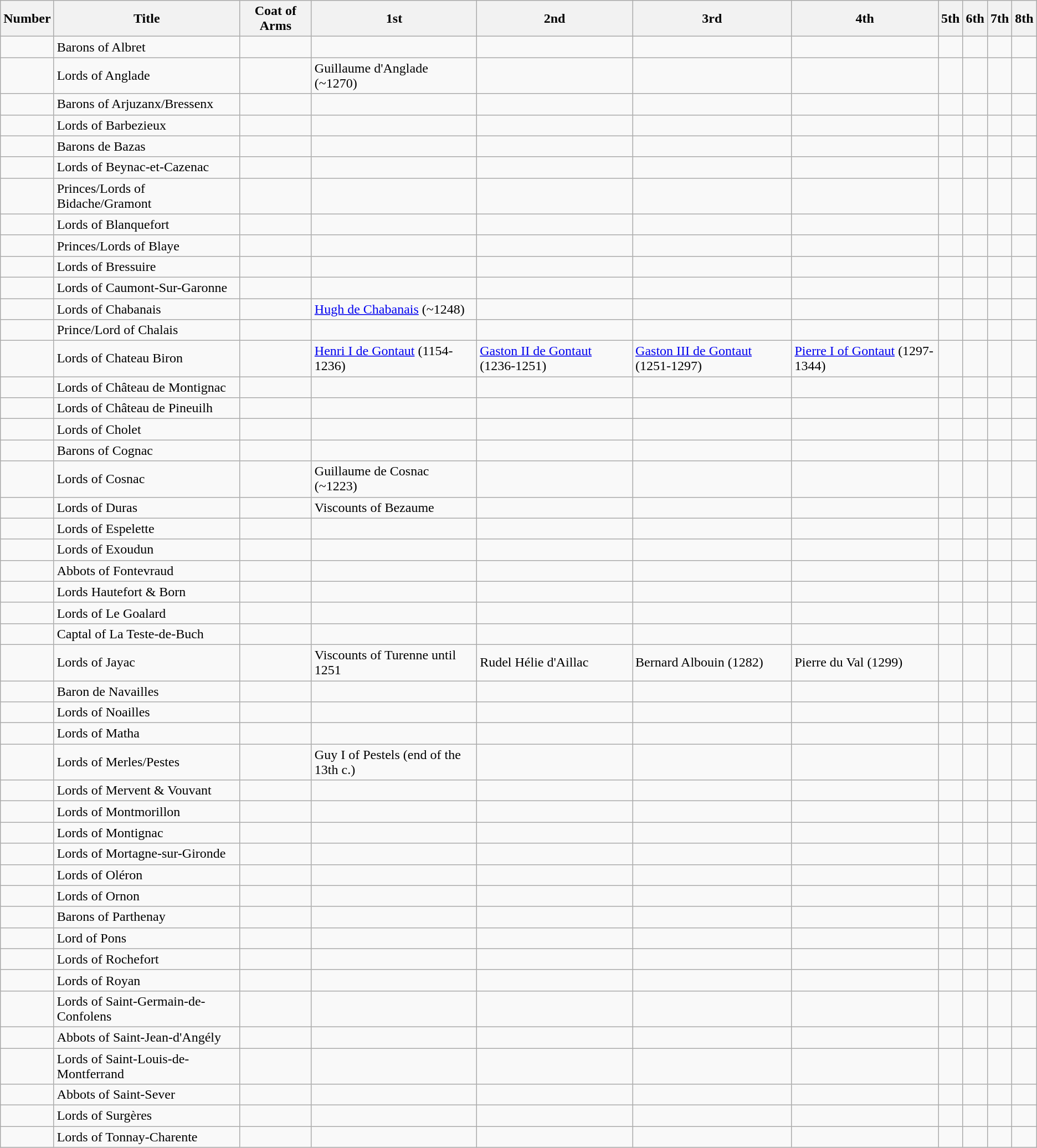<table class="wikitable">
<tr>
<th>Number</th>
<th>Title</th>
<th>Coat of Arms</th>
<th>1st</th>
<th>2nd</th>
<th>3rd</th>
<th>4th</th>
<th>5th</th>
<th>6th</th>
<th>7th</th>
<th>8th</th>
</tr>
<tr>
<td></td>
<td>Barons of Albret</td>
<td></td>
<td></td>
<td></td>
<td></td>
<td></td>
<td></td>
<td></td>
<td></td>
<td></td>
</tr>
<tr>
<td></td>
<td>Lords of Anglade</td>
<td></td>
<td>Guillaume d'Anglade (~1270)</td>
<td></td>
<td></td>
<td></td>
<td></td>
<td></td>
<td></td>
<td></td>
</tr>
<tr>
<td></td>
<td>Barons of Arjuzanx/Bressenx</td>
<td></td>
<td></td>
<td></td>
<td></td>
<td></td>
<td></td>
<td></td>
<td></td>
<td></td>
</tr>
<tr>
<td></td>
<td>Lords of Barbezieux</td>
<td></td>
<td></td>
<td></td>
<td></td>
<td></td>
<td></td>
<td></td>
<td></td>
<td></td>
</tr>
<tr>
<td></td>
<td>Barons de Bazas</td>
<td></td>
<td></td>
<td></td>
<td></td>
<td></td>
<td></td>
<td></td>
<td></td>
<td></td>
</tr>
<tr>
<td></td>
<td>Lords of Beynac-et-Cazenac</td>
<td></td>
<td></td>
<td></td>
<td></td>
<td></td>
<td></td>
<td></td>
<td></td>
<td></td>
</tr>
<tr>
<td></td>
<td>Princes/Lords of Bidache/Gramont</td>
<td></td>
<td></td>
<td></td>
<td></td>
<td></td>
<td></td>
<td></td>
<td></td>
<td></td>
</tr>
<tr>
<td></td>
<td>Lords of Blanquefort</td>
<td></td>
<td></td>
<td></td>
<td></td>
<td></td>
<td></td>
<td></td>
<td></td>
<td></td>
</tr>
<tr>
<td></td>
<td>Princes/Lords of Blaye</td>
<td></td>
<td></td>
<td></td>
<td></td>
<td></td>
<td></td>
<td></td>
<td></td>
<td></td>
</tr>
<tr>
<td></td>
<td>Lords of Bressuire</td>
<td></td>
<td></td>
<td></td>
<td></td>
<td></td>
<td></td>
<td></td>
<td></td>
<td></td>
</tr>
<tr>
<td></td>
<td>Lords of Caumont-Sur-Garonne</td>
<td></td>
<td></td>
<td></td>
<td></td>
<td></td>
<td></td>
<td></td>
<td></td>
<td></td>
</tr>
<tr>
<td></td>
<td>Lords of Chabanais</td>
<td></td>
<td><a href='#'>Hugh de Chabanais</a> (~1248)</td>
<td></td>
<td></td>
<td></td>
<td></td>
<td></td>
<td></td>
<td></td>
</tr>
<tr>
<td></td>
<td>Prince/Lord of Chalais</td>
<td></td>
<td></td>
<td></td>
<td></td>
<td></td>
<td></td>
<td></td>
<td></td>
<td></td>
</tr>
<tr>
<td></td>
<td>Lords of Chateau Biron</td>
<td></td>
<td><a href='#'>Henri I de Gontaut</a> (1154-1236)</td>
<td><a href='#'>Gaston II de Gontaut</a> (1236-1251)</td>
<td><a href='#'>Gaston III de Gontaut</a> (1251-1297)</td>
<td><a href='#'>Pierre I of Gontaut</a> (1297-1344)</td>
<td></td>
<td></td>
<td></td>
<td></td>
</tr>
<tr>
<td></td>
<td>Lords of Château de Montignac</td>
<td></td>
<td></td>
<td></td>
<td></td>
<td></td>
<td></td>
<td></td>
<td></td>
<td></td>
</tr>
<tr>
<td></td>
<td>Lords of Château de Pineuilh</td>
<td></td>
<td></td>
<td></td>
<td></td>
<td></td>
<td></td>
<td></td>
<td></td>
<td></td>
</tr>
<tr>
<td></td>
<td>Lords of Cholet</td>
<td></td>
<td></td>
<td></td>
<td></td>
<td></td>
<td></td>
<td></td>
<td></td>
<td></td>
</tr>
<tr>
<td></td>
<td>Barons of Cognac</td>
<td></td>
<td></td>
<td></td>
<td></td>
<td></td>
<td></td>
<td></td>
<td></td>
<td></td>
</tr>
<tr>
<td></td>
<td>Lords of Cosnac</td>
<td></td>
<td>Guillaume de Cosnac (~1223)</td>
<td></td>
<td></td>
<td></td>
<td></td>
<td></td>
<td></td>
<td></td>
</tr>
<tr>
<td></td>
<td>Lords of Duras</td>
<td></td>
<td>Viscounts of Bezaume</td>
<td></td>
<td></td>
<td></td>
<td></td>
<td></td>
<td></td>
<td></td>
</tr>
<tr>
<td></td>
<td>Lords of Espelette</td>
<td></td>
<td></td>
<td></td>
<td></td>
<td></td>
<td></td>
<td></td>
<td></td>
<td></td>
</tr>
<tr>
<td></td>
<td>Lords of Exoudun</td>
<td></td>
<td></td>
<td></td>
<td></td>
<td></td>
<td></td>
<td></td>
<td></td>
<td></td>
</tr>
<tr>
<td></td>
<td>Abbots of Fontevraud</td>
<td></td>
<td></td>
<td></td>
<td></td>
<td></td>
<td></td>
<td></td>
<td></td>
<td></td>
</tr>
<tr>
<td></td>
<td>Lords Hautefort & Born</td>
<td></td>
<td></td>
<td></td>
<td></td>
<td></td>
<td></td>
<td></td>
<td></td>
<td></td>
</tr>
<tr>
<td></td>
<td>Lords of Le Goalard</td>
<td></td>
<td></td>
<td></td>
<td></td>
<td></td>
<td></td>
<td></td>
<td></td>
<td></td>
</tr>
<tr>
<td></td>
<td>Captal of La Teste-de-Buch</td>
<td></td>
<td></td>
<td></td>
<td></td>
<td></td>
<td></td>
<td></td>
<td></td>
<td></td>
</tr>
<tr>
<td></td>
<td>Lords of Jayac</td>
<td></td>
<td>Viscounts of Turenne until 1251</td>
<td>Rudel Hélie d'Aillac</td>
<td>Bernard Albouin (1282)</td>
<td>Pierre du Val (1299)</td>
<td></td>
<td></td>
<td></td>
<td></td>
</tr>
<tr>
<td></td>
<td>Baron de Navailles</td>
<td></td>
<td></td>
<td></td>
<td></td>
<td></td>
<td></td>
<td></td>
<td></td>
<td></td>
</tr>
<tr>
<td></td>
<td>Lords of Noailles</td>
<td></td>
<td></td>
<td></td>
<td></td>
<td></td>
<td></td>
<td></td>
<td></td>
<td></td>
</tr>
<tr>
<td></td>
<td>Lords of Matha</td>
<td></td>
<td></td>
<td></td>
<td></td>
<td></td>
<td></td>
<td></td>
<td></td>
<td></td>
</tr>
<tr>
<td></td>
<td>Lords of Merles/Pestes</td>
<td></td>
<td>Guy I of Pestels (end of the 13th c.)</td>
<td></td>
<td></td>
<td></td>
<td></td>
<td></td>
<td></td>
<td></td>
</tr>
<tr>
<td></td>
<td>Lords of Mervent & Vouvant</td>
<td></td>
<td></td>
<td></td>
<td></td>
<td></td>
<td></td>
<td></td>
<td></td>
<td></td>
</tr>
<tr>
<td></td>
<td>Lords of Montmorillon</td>
<td></td>
<td></td>
<td></td>
<td></td>
<td></td>
<td></td>
<td></td>
<td></td>
<td></td>
</tr>
<tr>
<td></td>
<td>Lords of Montignac</td>
<td></td>
<td></td>
<td></td>
<td></td>
<td></td>
<td></td>
<td></td>
<td></td>
<td></td>
</tr>
<tr>
<td></td>
<td>Lords of Mortagne-sur-Gironde</td>
<td></td>
<td></td>
<td></td>
<td></td>
<td></td>
<td></td>
<td></td>
<td></td>
<td></td>
</tr>
<tr>
<td></td>
<td>Lords of Oléron</td>
<td></td>
<td></td>
<td></td>
<td></td>
<td></td>
<td></td>
<td></td>
<td></td>
<td></td>
</tr>
<tr>
<td></td>
<td>Lords of Ornon</td>
<td></td>
<td></td>
<td></td>
<td></td>
<td></td>
<td></td>
<td></td>
<td></td>
<td></td>
</tr>
<tr>
<td></td>
<td>Barons of Parthenay</td>
<td></td>
<td></td>
<td></td>
<td></td>
<td></td>
<td></td>
<td></td>
<td></td>
<td></td>
</tr>
<tr>
<td></td>
<td>Lord of Pons</td>
<td></td>
<td></td>
<td></td>
<td></td>
<td></td>
<td></td>
<td></td>
<td></td>
<td></td>
</tr>
<tr>
<td></td>
<td>Lords of Rochefort</td>
<td></td>
<td></td>
<td></td>
<td></td>
<td></td>
<td></td>
<td></td>
<td></td>
<td></td>
</tr>
<tr>
<td></td>
<td>Lords of Royan</td>
<td></td>
<td></td>
<td></td>
<td></td>
<td></td>
<td></td>
<td></td>
<td></td>
<td></td>
</tr>
<tr>
<td></td>
<td>Lords of Saint-Germain-de-Confolens</td>
<td></td>
<td></td>
<td></td>
<td></td>
<td></td>
<td></td>
<td></td>
<td></td>
<td></td>
</tr>
<tr>
<td></td>
<td>Abbots of Saint-Jean-d'Angély</td>
<td></td>
<td></td>
<td></td>
<td></td>
<td></td>
<td></td>
<td></td>
<td></td>
<td></td>
</tr>
<tr>
<td></td>
<td>Lords of Saint-Louis-de-Montferrand</td>
<td></td>
<td></td>
<td></td>
<td></td>
<td></td>
<td></td>
<td></td>
<td></td>
<td></td>
</tr>
<tr>
<td></td>
<td>Abbots of Saint-Sever</td>
<td></td>
<td></td>
<td></td>
<td></td>
<td></td>
<td></td>
<td></td>
<td></td>
<td></td>
</tr>
<tr>
<td></td>
<td>Lords of Surgères</td>
<td></td>
<td></td>
<td></td>
<td></td>
<td></td>
<td></td>
<td></td>
<td></td>
<td></td>
</tr>
<tr>
<td></td>
<td>Lords of Tonnay-Charente</td>
<td></td>
<td></td>
<td></td>
<td></td>
<td></td>
<td></td>
<td></td>
<td></td>
<td></td>
</tr>
</table>
